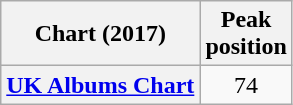<table class="wikitable plainrowheaders" border="1">
<tr>
<th scope="col">Chart (2017)</th>
<th scope="col">Peak<br>position</th>
</tr>
<tr>
<th scope="row"><a href='#'>UK Albums Chart</a></th>
<td style="text-align:center;">74</td>
</tr>
</table>
